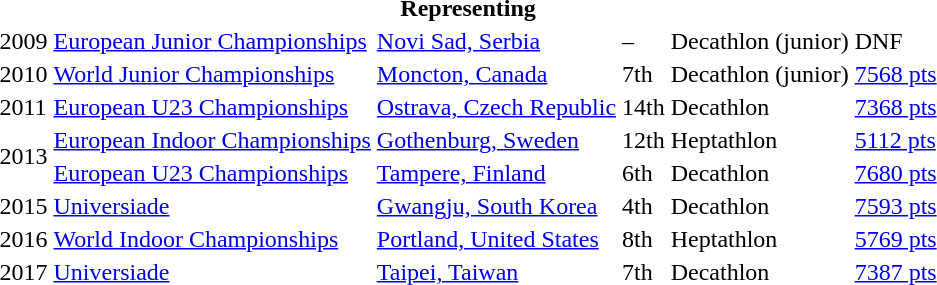<table>
<tr>
<th colspan="6">Representing </th>
</tr>
<tr>
<td>2009</td>
<td><a href='#'>European Junior Championships</a></td>
<td><a href='#'>Novi Sad, Serbia</a></td>
<td>–</td>
<td>Decathlon (junior)</td>
<td>DNF</td>
</tr>
<tr>
<td>2010</td>
<td><a href='#'>World Junior Championships</a></td>
<td><a href='#'>Moncton, Canada</a></td>
<td>7th</td>
<td>Decathlon (junior)</td>
<td><a href='#'>7568 pts</a></td>
</tr>
<tr>
<td>2011</td>
<td><a href='#'>European U23 Championships</a></td>
<td><a href='#'>Ostrava, Czech Republic</a></td>
<td>14th</td>
<td>Decathlon</td>
<td><a href='#'>7368 pts</a></td>
</tr>
<tr>
<td rowspan=2>2013</td>
<td><a href='#'>European Indoor Championships</a></td>
<td><a href='#'>Gothenburg, Sweden</a></td>
<td>12th</td>
<td>Heptathlon</td>
<td><a href='#'>5112 pts</a></td>
</tr>
<tr>
<td><a href='#'>European U23 Championships</a></td>
<td><a href='#'>Tampere, Finland</a></td>
<td>6th</td>
<td>Decathlon</td>
<td><a href='#'>7680 pts</a></td>
</tr>
<tr>
<td>2015</td>
<td><a href='#'>Universiade</a></td>
<td><a href='#'>Gwangju, South Korea</a></td>
<td>4th</td>
<td>Decathlon</td>
<td><a href='#'>7593 pts</a></td>
</tr>
<tr>
<td>2016</td>
<td><a href='#'>World Indoor Championships</a></td>
<td><a href='#'>Portland, United States</a></td>
<td>8th</td>
<td>Heptathlon</td>
<td><a href='#'>5769 pts</a></td>
</tr>
<tr>
<td>2017</td>
<td><a href='#'>Universiade</a></td>
<td><a href='#'>Taipei, Taiwan</a></td>
<td>7th</td>
<td>Decathlon</td>
<td><a href='#'>7387 pts</a></td>
</tr>
</table>
